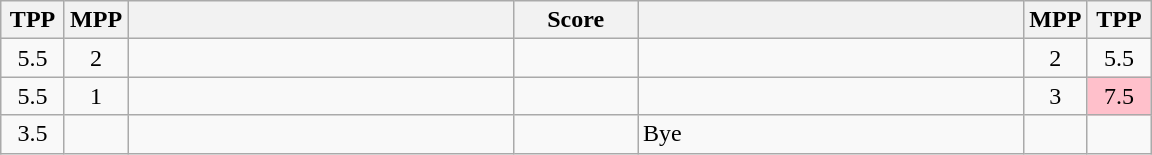<table class="wikitable" style="text-align: center;" |>
<tr>
<th width="35">TPP</th>
<th width="35">MPP</th>
<th width="250"></th>
<th width="75">Score</th>
<th width="250"></th>
<th width="35">MPP</th>
<th width="35">TPP</th>
</tr>
<tr>
<td>5.5</td>
<td>2</td>
<td style="text-align:left;"></td>
<td></td>
<td style="text-align:left;"></td>
<td>2</td>
<td>5.5</td>
</tr>
<tr>
<td>5.5</td>
<td>1</td>
<td style="text-align:left;"><strong></strong></td>
<td></td>
<td style="text-align:left;"></td>
<td>3</td>
<td bgcolor=pink>7.5</td>
</tr>
<tr>
<td>3.5</td>
<td></td>
<td style="text-align:left;"><strong></strong></td>
<td></td>
<td style="text-align:left;">Bye</td>
<td></td>
<td></td>
</tr>
</table>
